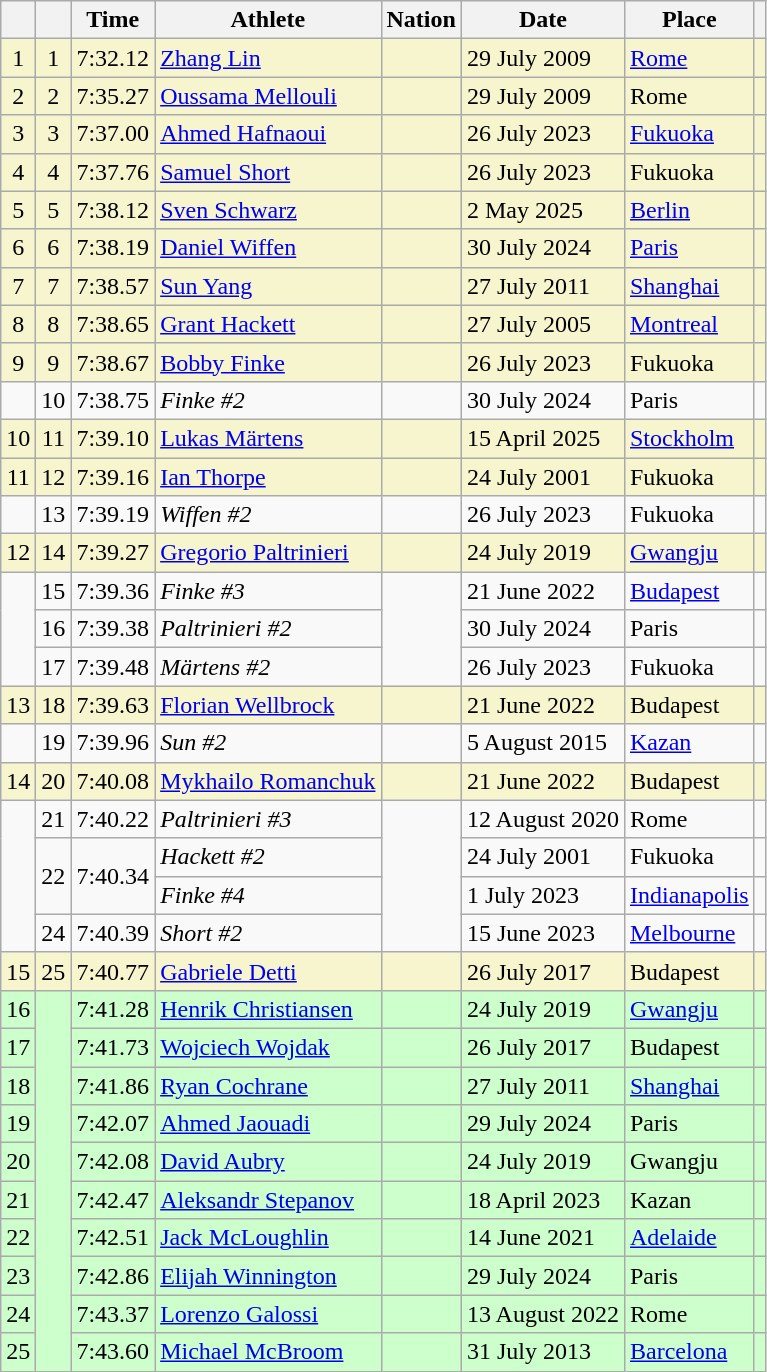<table class="wikitable sortable">
<tr>
<th></th>
<th></th>
<th>Time</th>
<th>Athlete</th>
<th>Nation</th>
<th>Date</th>
<th>Place</th>
<th class="unsortable"></th>
</tr>
<tr bgcolor=f6F5CE>
<td align=center>1</td>
<td align=center>1</td>
<td>7:32.12</td>
<td><a href='#'>Zhang Lin</a></td>
<td></td>
<td>29 July 2009</td>
<td><a href='#'>Rome</a></td>
<td></td>
</tr>
<tr bgcolor=f6F5CE>
<td align=center>2</td>
<td align=center>2</td>
<td>7:35.27</td>
<td><a href='#'>Oussama Mellouli</a></td>
<td></td>
<td>29 July 2009</td>
<td>Rome</td>
<td></td>
</tr>
<tr bgcolor=f6F5CE>
<td align=center>3</td>
<td align=center>3</td>
<td>7:37.00</td>
<td><a href='#'>Ahmed Hafnaoui</a></td>
<td></td>
<td>26 July 2023</td>
<td><a href='#'>Fukuoka</a></td>
<td></td>
</tr>
<tr bgcolor=f6F5CE>
<td align=center>4</td>
<td align=center>4</td>
<td>7:37.76</td>
<td><a href='#'>Samuel Short</a></td>
<td></td>
<td>26 July 2023</td>
<td>Fukuoka</td>
<td></td>
</tr>
<tr bgcolor=f6F5CE>
<td align=center>5</td>
<td align=center>5</td>
<td>7:38.12</td>
<td><a href='#'>Sven Schwarz</a></td>
<td></td>
<td>2 May 2025</td>
<td><a href='#'>Berlin</a></td>
<td></td>
</tr>
<tr bgcolor=f6F5CE>
<td align=center>6</td>
<td align=center>6</td>
<td>7:38.19</td>
<td><a href='#'>Daniel Wiffen</a></td>
<td></td>
<td>30 July 2024</td>
<td><a href='#'>Paris</a></td>
<td></td>
</tr>
<tr bgcolor=f6F5CE>
<td align=center>7</td>
<td align=center>7</td>
<td>7:38.57</td>
<td><a href='#'>Sun Yang</a></td>
<td></td>
<td>27 July 2011</td>
<td><a href='#'>Shanghai</a></td>
<td></td>
</tr>
<tr bgcolor=f6F5CE>
<td align=center>8</td>
<td align=center>8</td>
<td>7:38.65</td>
<td><a href='#'>Grant Hackett</a></td>
<td></td>
<td>27 July 2005</td>
<td><a href='#'>Montreal</a></td>
<td></td>
</tr>
<tr bgcolor=f6F5CE>
<td align=center>9</td>
<td align=center>9</td>
<td>7:38.67</td>
<td><a href='#'>Bobby Finke</a></td>
<td></td>
<td>26 July 2023</td>
<td>Fukuoka</td>
<td></td>
</tr>
<tr>
<td align=center></td>
<td align=center>10</td>
<td>7:38.75</td>
<td><em>Finke #2</em></td>
<td></td>
<td>30 July 2024</td>
<td>Paris</td>
<td></td>
</tr>
<tr bgcolor=f6F5CE>
<td align=center>10</td>
<td align=center>11</td>
<td>7:39.10</td>
<td><a href='#'>Lukas Märtens</a></td>
<td></td>
<td>15 April 2025</td>
<td><a href='#'>Stockholm</a></td>
<td></td>
</tr>
<tr bgcolor=f6F5CE>
<td align=center>11</td>
<td align=center>12</td>
<td>7:39.16</td>
<td><a href='#'>Ian Thorpe</a></td>
<td></td>
<td>24 July 2001</td>
<td>Fukuoka</td>
<td></td>
</tr>
<tr>
<td align=center></td>
<td align=center>13</td>
<td>7:39.19</td>
<td><em>Wiffen #2</em></td>
<td></td>
<td>26 July 2023</td>
<td>Fukuoka</td>
<td></td>
</tr>
<tr bgcolor=f6F5CE>
<td align=center>12</td>
<td align=center>14</td>
<td>7:39.27</td>
<td><a href='#'>Gregorio Paltrinieri</a></td>
<td></td>
<td>24 July 2019</td>
<td><a href='#'>Gwangju</a></td>
<td></td>
</tr>
<tr>
<td rowspan="3"></td>
<td align=center>15</td>
<td>7:39.36</td>
<td><em>Finke #3</em></td>
<td rowspan="3"></td>
<td>21 June 2022</td>
<td><a href='#'>Budapest</a></td>
<td></td>
</tr>
<tr>
<td align=center>16</td>
<td>7:39.38</td>
<td><em>Paltrinieri #2</em></td>
<td>30 July 2024</td>
<td>Paris</td>
<td></td>
</tr>
<tr>
<td align=center>17</td>
<td>7:39.48</td>
<td><em>Märtens #2</em></td>
<td>26 July 2023</td>
<td>Fukuoka</td>
<td></td>
</tr>
<tr bgcolor=f6F5CE>
<td align=center>13</td>
<td align=center>18</td>
<td>7:39.63</td>
<td><a href='#'>Florian Wellbrock</a></td>
<td></td>
<td>21 June 2022</td>
<td>Budapest</td>
<td></td>
</tr>
<tr>
<td align=center></td>
<td align=center>19</td>
<td>7:39.96</td>
<td><em>Sun #2</em></td>
<td></td>
<td>5 August 2015</td>
<td><a href='#'>Kazan</a></td>
<td></td>
</tr>
<tr bgcolor=f6F5CE>
<td align=center>14</td>
<td align=center>20</td>
<td>7:40.08</td>
<td><a href='#'>Mykhailo Romanchuk</a></td>
<td></td>
<td>21 June 2022</td>
<td>Budapest</td>
<td></td>
</tr>
<tr>
<td rowspan="4"></td>
<td align=center>21</td>
<td>7:40.22</td>
<td><em>Paltrinieri #3</em></td>
<td rowspan="4"></td>
<td>12 August 2020</td>
<td>Rome</td>
<td></td>
</tr>
<tr>
<td rowspan="2" align=center>22</td>
<td rowspan="2">7:40.34</td>
<td><em>Hackett #2</em></td>
<td>24 July 2001</td>
<td>Fukuoka</td>
<td></td>
</tr>
<tr>
<td><em>Finke #4</em></td>
<td>1 July 2023</td>
<td><a href='#'>Indianapolis</a></td>
<td></td>
</tr>
<tr>
<td align=center>24</td>
<td>7:40.39</td>
<td><em>Short #2</em></td>
<td>15 June 2023</td>
<td><a href='#'>Melbourne</a></td>
<td></td>
</tr>
<tr bgcolor=f6F5CE>
<td align=center>15</td>
<td align=center>25</td>
<td>7:40.77</td>
<td><a href='#'>Gabriele Detti</a></td>
<td></td>
<td>26 July 2017</td>
<td>Budapest</td>
<td></td>
</tr>
<tr bgcolor=CCFFCC>
<td align=center>16</td>
<td rowspan="11"></td>
<td>7:41.28</td>
<td><a href='#'>Henrik Christiansen</a></td>
<td></td>
<td>24 July 2019</td>
<td><a href='#'>Gwangju</a></td>
<td></td>
</tr>
<tr bgcolor=CCFFCC>
<td align=center>17</td>
<td>7:41.73</td>
<td><a href='#'>Wojciech Wojdak</a></td>
<td></td>
<td>26 July 2017</td>
<td>Budapest</td>
<td></td>
</tr>
<tr bgcolor=CCFFCC>
<td align=center>18</td>
<td>7:41.86</td>
<td><a href='#'>Ryan Cochrane</a></td>
<td></td>
<td>27 July 2011</td>
<td><a href='#'>Shanghai</a></td>
<td></td>
</tr>
<tr bgcolor=CCFFCC>
<td align=center>19</td>
<td>7:42.07</td>
<td><a href='#'>Ahmed Jaouadi</a></td>
<td></td>
<td>29 July 2024</td>
<td>Paris</td>
<td></td>
</tr>
<tr bgcolor=CCFFCC>
<td align=center>20</td>
<td>7:42.08</td>
<td><a href='#'>David Aubry</a></td>
<td></td>
<td>24 July 2019</td>
<td>Gwangju</td>
<td></td>
</tr>
<tr bgcolor=CCFFCC>
<td align=center>21</td>
<td>7:42.47</td>
<td><a href='#'>Aleksandr Stepanov</a></td>
<td></td>
<td>18 April 2023</td>
<td>Kazan</td>
<td></td>
</tr>
<tr bgcolor=CCFFCC>
<td align=center>22</td>
<td>7:42.51</td>
<td><a href='#'>Jack McLoughlin</a></td>
<td></td>
<td>14 June 2021</td>
<td><a href='#'>Adelaide</a></td>
<td></td>
</tr>
<tr bgcolor=CCFFCC>
<td align=center>23</td>
<td>7:42.86</td>
<td><a href='#'>Elijah Winnington</a></td>
<td></td>
<td>29 July 2024</td>
<td>Paris</td>
<td></td>
</tr>
<tr bgcolor=CCFFCC>
<td align=center>24</td>
<td>7:43.37</td>
<td><a href='#'>Lorenzo Galossi</a></td>
<td></td>
<td>13 August 2022</td>
<td>Rome</td>
<td></td>
</tr>
<tr bgcolor=CCFFCC>
<td align=center>25</td>
<td>7:43.60</td>
<td><a href='#'>Michael McBroom</a></td>
<td></td>
<td>31 July 2013</td>
<td><a href='#'>Barcelona</a></td>
<td></td>
</tr>
</table>
